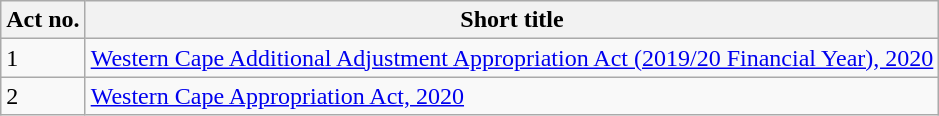<table class=wikitable sortable>
<tr>
<th>Act no.</th>
<th>Short title</th>
</tr>
<tr>
<td>1</td>
<td><a href='#'>Western Cape Additional Adjustment Appropriation Act (2019/20 Financial Year), 2020</a></td>
</tr>
<tr>
<td>2</td>
<td><a href='#'>Western Cape Appropriation Act, 2020</a></td>
</tr>
</table>
